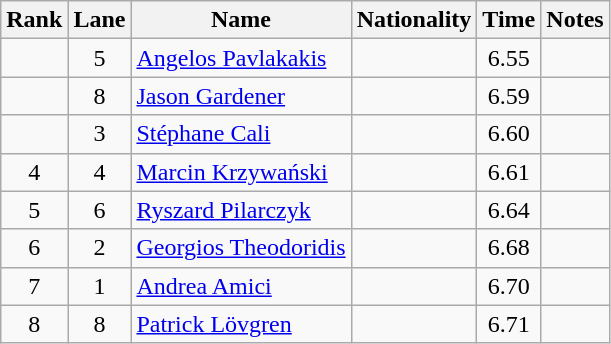<table class="wikitable sortable" style="text-align:center">
<tr>
<th>Rank</th>
<th>Lane</th>
<th>Name</th>
<th>Nationality</th>
<th>Time</th>
<th>Notes</th>
</tr>
<tr>
<td></td>
<td>5</td>
<td align="left"><a href='#'>Angelos Pavlakakis</a></td>
<td align=left></td>
<td>6.55</td>
<td></td>
</tr>
<tr>
<td></td>
<td>8</td>
<td align="left"><a href='#'>Jason Gardener</a></td>
<td align=left></td>
<td>6.59</td>
<td></td>
</tr>
<tr>
<td></td>
<td>3</td>
<td align="left"><a href='#'>Stéphane Cali</a></td>
<td align=left></td>
<td>6.60</td>
<td></td>
</tr>
<tr>
<td>4</td>
<td>4</td>
<td align="left"><a href='#'>Marcin Krzywański</a></td>
<td align=left></td>
<td>6.61</td>
<td></td>
</tr>
<tr>
<td>5</td>
<td>6</td>
<td align="left"><a href='#'>Ryszard Pilarczyk</a></td>
<td align=left></td>
<td>6.64</td>
<td></td>
</tr>
<tr>
<td>6</td>
<td>2</td>
<td align="left"><a href='#'>Georgios Theodoridis</a></td>
<td align=left></td>
<td>6.68</td>
<td></td>
</tr>
<tr>
<td>7</td>
<td>1</td>
<td align="left"><a href='#'>Andrea Amici</a></td>
<td align=left></td>
<td>6.70</td>
<td></td>
</tr>
<tr>
<td>8</td>
<td>8</td>
<td align="left"><a href='#'>Patrick Lövgren</a></td>
<td align=left></td>
<td>6.71</td>
<td></td>
</tr>
</table>
